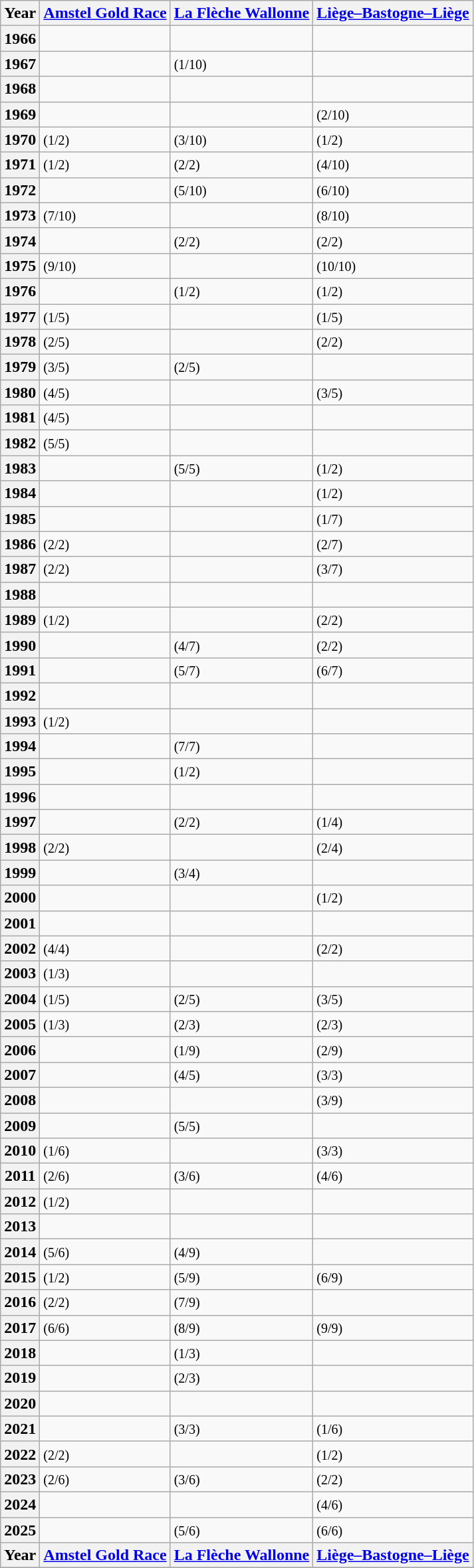<table class="wikitable">
<tr>
<th>Year</th>
<th><a href='#'>Amstel Gold Race</a></th>
<th><a href='#'>La Flèche Wallonne</a></th>
<th><a href='#'>Liège–Bastogne–Liège</a></th>
</tr>
<tr>
<th>1966</th>
<td></td>
<td></td>
<td></td>
</tr>
<tr>
<th>1967</th>
<td></td>
<td> <small>(1/10)</small></td>
<td></td>
</tr>
<tr>
<th>1968</th>
<td></td>
<td></td>
<td></td>
</tr>
<tr>
<th>1969</th>
<td></td>
<td></td>
<td> <small>(2/10)</small></td>
</tr>
<tr>
<th>1970</th>
<td> <small>(1/2)</small></td>
<td> <small>(3/10)</small></td>
<td> <small>(1/2)</small></td>
</tr>
<tr>
<th>1971</th>
<td> <small>(1/2)</small></td>
<td> <small>(2/2)</small></td>
<td> <small>(4/10)</small></td>
</tr>
<tr>
<th>1972</th>
<td></td>
<td> <small>(5/10)</small></td>
<td> <small>(6/10)</small></td>
</tr>
<tr>
<th>1973</th>
<td> <small>(7/10)</small></td>
<td></td>
<td> <small>(8/10)</small></td>
</tr>
<tr>
<th>1974</th>
<td></td>
<td> <small>(2/2)</small></td>
<td> <small>(2/2)</small></td>
</tr>
<tr>
<th>1975</th>
<td> <small>(9/10)</small></td>
<td></td>
<td> <small>(10/10)</small></td>
</tr>
<tr>
<th>1976</th>
<td></td>
<td> <small>(1/2)</small></td>
<td> <small>(1/2)</small></td>
</tr>
<tr>
<th>1977</th>
<td> <small>(1/5)</small></td>
<td></td>
<td> <small>(1/5)</small></td>
</tr>
<tr>
<th>1978</th>
<td> <small>(2/5)</small></td>
<td></td>
<td> <small>(2/2)</small></td>
</tr>
<tr>
<th>1979</th>
<td> <small>(3/5)</small></td>
<td> <small>(2/5)</small></td>
<td></td>
</tr>
<tr>
<th>1980</th>
<td> <small>(4/5)</small></td>
<td></td>
<td> <small>(3/5)</small></td>
</tr>
<tr>
<th>1981</th>
<td> <small>(4/5)</small></td>
<td></td>
<td></td>
</tr>
<tr>
<th>1982</th>
<td> <small>(5/5)</small></td>
<td></td>
<td></td>
</tr>
<tr>
<th>1983</th>
<td></td>
<td> <small>(5/5)</small></td>
<td> <small>(1/2)</small></td>
</tr>
<tr>
<th>1984</th>
<td></td>
<td></td>
<td> <small>(1/2)</small></td>
</tr>
<tr>
<th>1985</th>
<td></td>
<td></td>
<td> <small>(1/7)</small></td>
</tr>
<tr>
<th>1986</th>
<td> <small>(2/2)</small></td>
<td></td>
<td> <small>(2/7)</small></td>
</tr>
<tr>
<th>1987</th>
<td> <small>(2/2)</small></td>
<td></td>
<td> <small>(3/7)</small></td>
</tr>
<tr>
<th>1988</th>
<td></td>
<td></td>
<td></td>
</tr>
<tr>
<th>1989</th>
<td> <small>(1/2)</small></td>
<td></td>
<td> <small>(2/2)</small></td>
</tr>
<tr>
<th>1990</th>
<td></td>
<td> <small>(4/7)</small></td>
<td> <small>(2/2)</small></td>
</tr>
<tr>
<th>1991</th>
<td></td>
<td> <small>(5/7)</small></td>
<td> <small>(6/7)</small></td>
</tr>
<tr>
<th>1992</th>
<td></td>
<td></td>
<td></td>
</tr>
<tr>
<th>1993</th>
<td> <small>(1/2)</small></td>
<td></td>
<td></td>
</tr>
<tr>
<th>1994</th>
<td></td>
<td> <small>(7/7)</small></td>
<td></td>
</tr>
<tr>
<th>1995</th>
<td></td>
<td> <small>(1/2)</small></td>
<td></td>
</tr>
<tr>
<th>1996</th>
<td></td>
<td></td>
<td></td>
</tr>
<tr>
<th>1997</th>
<td></td>
<td> <small>(2/2)</small></td>
<td> <small>(1/4)</small></td>
</tr>
<tr>
<th>1998</th>
<td> <small>(2/2)</small></td>
<td></td>
<td> <small>(2/4)</small></td>
</tr>
<tr>
<th>1999</th>
<td></td>
<td> <small>(3/4)</small></td>
<td></td>
</tr>
<tr>
<th>2000</th>
<td></td>
<td></td>
<td> <small>(1/2)</small></td>
</tr>
<tr>
<th>2001</th>
<td></td>
<td></td>
<td></td>
</tr>
<tr>
<th>2002</th>
<td> <small>(4/4)</small></td>
<td></td>
<td> <small>(2/2)</small></td>
</tr>
<tr>
<th>2003</th>
<td> <small>(1/3)</small></td>
<td></td>
<td></td>
</tr>
<tr>
<th>2004</th>
<td> <small>(1/5)</small></td>
<td> <small>(2/5)</small></td>
<td> <small>(3/5)</small></td>
</tr>
<tr>
<th>2005</th>
<td> <small>(1/3)</small></td>
<td> <small>(2/3)</small></td>
<td> <small>(2/3)</small></td>
</tr>
<tr>
<th>2006</th>
<td></td>
<td> <small>(1/9)</small></td>
<td> <small>(2/9)</small></td>
</tr>
<tr>
<th>2007</th>
<td></td>
<td> <small>(4/5)</small></td>
<td> <small>(3/3)</small></td>
</tr>
<tr>
<th>2008</th>
<td></td>
<td></td>
<td> <small>(3/9)</small></td>
</tr>
<tr>
<th>2009</th>
<td></td>
<td> <small>(5/5)</small></td>
<td></td>
</tr>
<tr>
<th>2010</th>
<td> <small>(1/6)</small></td>
<td></td>
<td> <small>(3/3)</small></td>
</tr>
<tr>
<th>2011</th>
<td> <small>(2/6)</small></td>
<td> <small>(3/6)</small></td>
<td> <small>(4/6)</small></td>
</tr>
<tr>
<th>2012</th>
<td> <small>(1/2)</small></td>
<td></td>
<td></td>
</tr>
<tr>
<th>2013</th>
<td></td>
<td></td>
<td></td>
</tr>
<tr>
<th>2014</th>
<td> <small>(5/6)</small></td>
<td> <small>(4/9)</small></td>
<td></td>
</tr>
<tr>
<th>2015</th>
<td> <small>(1/2)</small></td>
<td> <small>(5/9)</small></td>
<td> <small>(6/9)</small></td>
</tr>
<tr>
<th>2016</th>
<td> <small>(2/2)</small></td>
<td> <small>(7/9)</small></td>
<td></td>
</tr>
<tr>
<th>2017</th>
<td> <small>(6/6)</small></td>
<td> <small>(8/9)</small></td>
<td> <small>(9/9)</small></td>
</tr>
<tr>
<th>2018</th>
<td></td>
<td> <small>(1/3)</small></td>
<td></td>
</tr>
<tr>
<th>2019</th>
<td></td>
<td> <small>(2/3)</small></td>
<td></td>
</tr>
<tr>
<th>2020</th>
<td></td>
<td></td>
<td></td>
</tr>
<tr>
<th>2021</th>
<td></td>
<td> <small>(3/3)</small></td>
<td> <small>(1/6)</small></td>
</tr>
<tr>
<th>2022</th>
<td> <small>(2/2)</small></td>
<td></td>
<td> <small>(1/2)</small></td>
</tr>
<tr>
<th>2023</th>
<td> <small>(2/6)</small></td>
<td> <small>(3/6)</small></td>
<td> <small>(2/2)</small></td>
</tr>
<tr>
<th>2024</th>
<td></td>
<td></td>
<td> <small>(4/6)</small></td>
</tr>
<tr>
<th>2025</th>
<td></td>
<td> <small>(5/6)</small></td>
<td> <small>(6/6)</small></td>
</tr>
<tr>
<th>Year</th>
<th><a href='#'>Amstel Gold Race</a></th>
<th><a href='#'>La Flèche Wallonne</a></th>
<th><a href='#'>Liège–Bastogne–Liège</a></th>
</tr>
<tr>
</tr>
</table>
